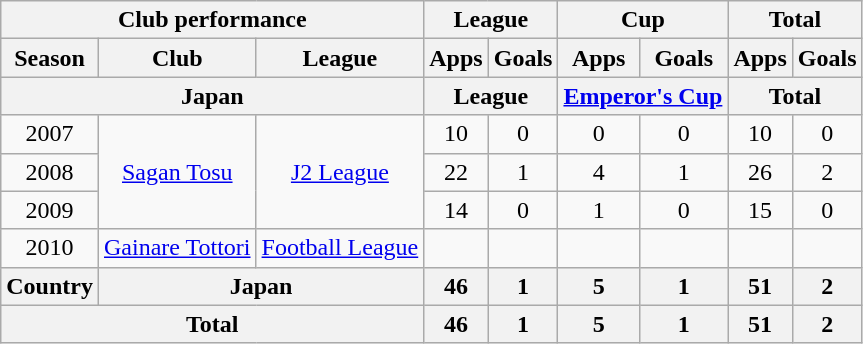<table class="wikitable" style="text-align:center;">
<tr>
<th colspan=3>Club performance</th>
<th colspan=2>League</th>
<th colspan=2>Cup</th>
<th colspan=2>Total</th>
</tr>
<tr>
<th>Season</th>
<th>Club</th>
<th>League</th>
<th>Apps</th>
<th>Goals</th>
<th>Apps</th>
<th>Goals</th>
<th>Apps</th>
<th>Goals</th>
</tr>
<tr>
<th colspan=3>Japan</th>
<th colspan=2>League</th>
<th colspan=2><a href='#'>Emperor's Cup</a></th>
<th colspan=2>Total</th>
</tr>
<tr>
<td>2007</td>
<td rowspan="3"><a href='#'>Sagan Tosu</a></td>
<td rowspan="3"><a href='#'>J2 League</a></td>
<td>10</td>
<td>0</td>
<td>0</td>
<td>0</td>
<td>10</td>
<td>0</td>
</tr>
<tr>
<td>2008</td>
<td>22</td>
<td>1</td>
<td>4</td>
<td>1</td>
<td>26</td>
<td>2</td>
</tr>
<tr>
<td>2009</td>
<td>14</td>
<td>0</td>
<td>1</td>
<td>0</td>
<td>15</td>
<td>0</td>
</tr>
<tr>
<td>2010</td>
<td><a href='#'>Gainare Tottori</a></td>
<td><a href='#'>Football League</a></td>
<td></td>
<td></td>
<td></td>
<td></td>
<td></td>
<td></td>
</tr>
<tr>
<th rowspan=1>Country</th>
<th colspan=2>Japan</th>
<th>46</th>
<th>1</th>
<th>5</th>
<th>1</th>
<th>51</th>
<th>2</th>
</tr>
<tr>
<th colspan=3>Total</th>
<th>46</th>
<th>1</th>
<th>5</th>
<th>1</th>
<th>51</th>
<th>2</th>
</tr>
</table>
